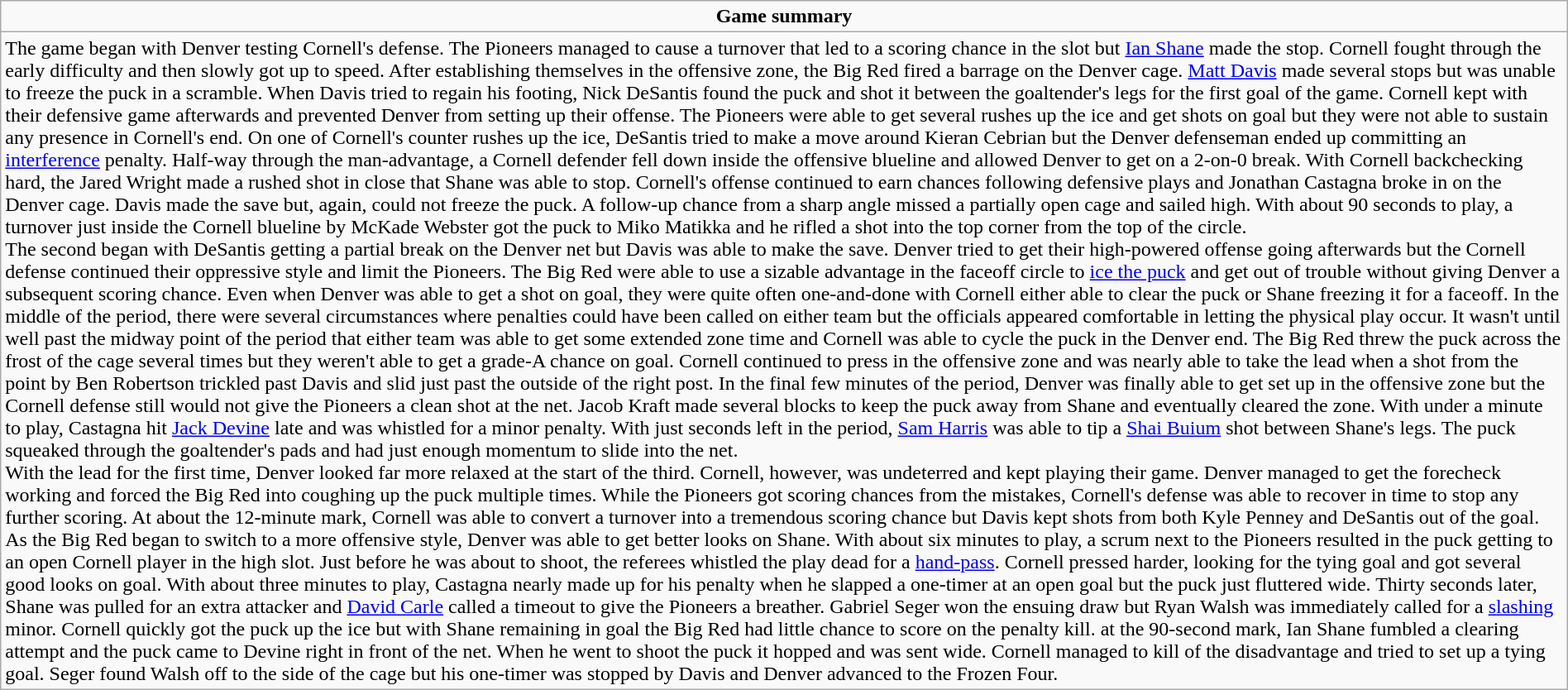<table role="presentation" class="wikitable mw-collapsible autocollapse" width=100%>
<tr>
<td align=center><strong>Game summary</strong></td>
</tr>
<tr>
<td>The game began with Denver testing Cornell's defense. The Pioneers managed to cause a turnover that led to a scoring chance in the slot but <a href='#'>Ian Shane</a> made the stop. Cornell fought through the early difficulty and then slowly got up to speed. After establishing themselves in the offensive zone, the Big Red fired a barrage on the Denver cage. <a href='#'>Matt Davis</a> made several stops but was unable to freeze the puck in a scramble. When Davis tried to regain his footing, Nick DeSantis found the puck and shot it between the goaltender's legs for the first goal of the game. Cornell kept with their defensive game afterwards and prevented Denver from setting up their offense. The Pioneers were able to get several rushes up the ice and get shots on goal but they were not able to sustain any presence in Cornell's end. On one of Cornell's counter rushes up the ice, DeSantis tried to make a move around Kieran Cebrian but the Denver defenseman ended up committing an <a href='#'>interference</a> penalty. Half-way through the man-advantage, a Cornell defender fell down inside the offensive blueline and allowed Denver to get on a 2-on-0 break. With Cornell backchecking hard, the Jared Wright made a rushed shot in close that Shane was able to stop. Cornell's offense continued to earn chances following defensive plays and Jonathan Castagna broke in on the Denver cage. Davis made the save but, again, could not freeze the puck. A follow-up chance from a sharp angle missed a partially open cage and sailed high. With about 90 seconds to play, a turnover just inside the Cornell blueline by McKade Webster got the puck to Miko Matikka and he rifled a shot into the top corner from the top of the circle.<br>The second began with DeSantis getting a partial break on the Denver net but Davis was able to make the save. Denver tried to get their high-powered offense going afterwards but the Cornell defense continued their oppressive style and limit the Pioneers. The Big Red were able to use a sizable advantage in the faceoff circle to <a href='#'>ice the puck</a> and get out of trouble without giving Denver a subsequent scoring chance. Even when Denver was able to get a shot on goal, they were quite often one-and-done with Cornell either able to clear the puck or Shane freezing it for a faceoff. In the middle of the period, there were several circumstances where penalties could have been called on either team but the officials appeared comfortable in letting the physical play occur. It wasn't until well past the midway point of the period that either team was able to get some extended zone time and Cornell was able to cycle the puck in the Denver end. The Big Red threw the puck across the frost of the cage several times but they weren't able to get a grade-A chance on goal. Cornell continued to press in the offensive zone and was nearly able to take the lead when a shot from the point by Ben Robertson trickled past Davis and slid just past the outside of the right post. In the final few minutes of the period, Denver was finally able to get set up in the offensive zone but the Cornell defense still would not give the Pioneers a clean shot at the net. Jacob Kraft made several blocks to keep the puck away from Shane and eventually cleared the zone. With under a minute to play, Castagna hit <a href='#'>Jack Devine</a> late and was whistled for a minor penalty. With just seconds left in the period, <a href='#'>Sam Harris</a> was able to tip a <a href='#'>Shai Buium</a> shot between Shane's legs. The puck squeaked through the goaltender's pads and had just enough momentum to slide into the net.<br>With the lead for the first time, Denver looked far more relaxed at the start of the third. Cornell, however, was undeterred and kept playing their game. Denver managed to get the forecheck working and forced the Big Red into coughing up the puck multiple times. While the Pioneers got scoring chances from the mistakes, Cornell's defense was able to recover in time to stop any further scoring. At about the 12-minute mark, Cornell was able to convert a turnover into a tremendous scoring chance but Davis kept shots from both Kyle Penney and DeSantis out of the goal. As the Big Red began to switch to a more offensive style, Denver was able to get better looks on Shane. With about six minutes to play, a scrum next to the Pioneers resulted in the puck getting to an open Cornell player in the high slot. Just before he was about to shoot, the referees whistled the play dead for a <a href='#'>hand-pass</a>. Cornell pressed harder, looking for the tying goal and got several good looks on goal. With about three minutes to play, Castagna nearly made up for his penalty when he slapped a one-timer at an open goal but the puck just fluttered wide. Thirty seconds later, Shane was pulled for an extra attacker and <a href='#'>David Carle</a> called a timeout to give the Pioneers a breather. Gabriel Seger won the ensuing draw but Ryan Walsh was immediately called for a <a href='#'>slashing</a> minor. Cornell quickly got the puck up the ice but with Shane remaining in goal the Big Red had little chance to score on the penalty kill. at the 90-second mark, Ian Shane fumbled a clearing attempt and the puck came to Devine right in front of the net. When he went to shoot the puck it hopped and was sent wide. Cornell managed to kill of the disadvantage and tried to set up a tying goal. Seger found Walsh off to the side of the cage but his one-timer was stopped by Davis and Denver advanced to the Frozen Four.</td>
</tr>
</table>
